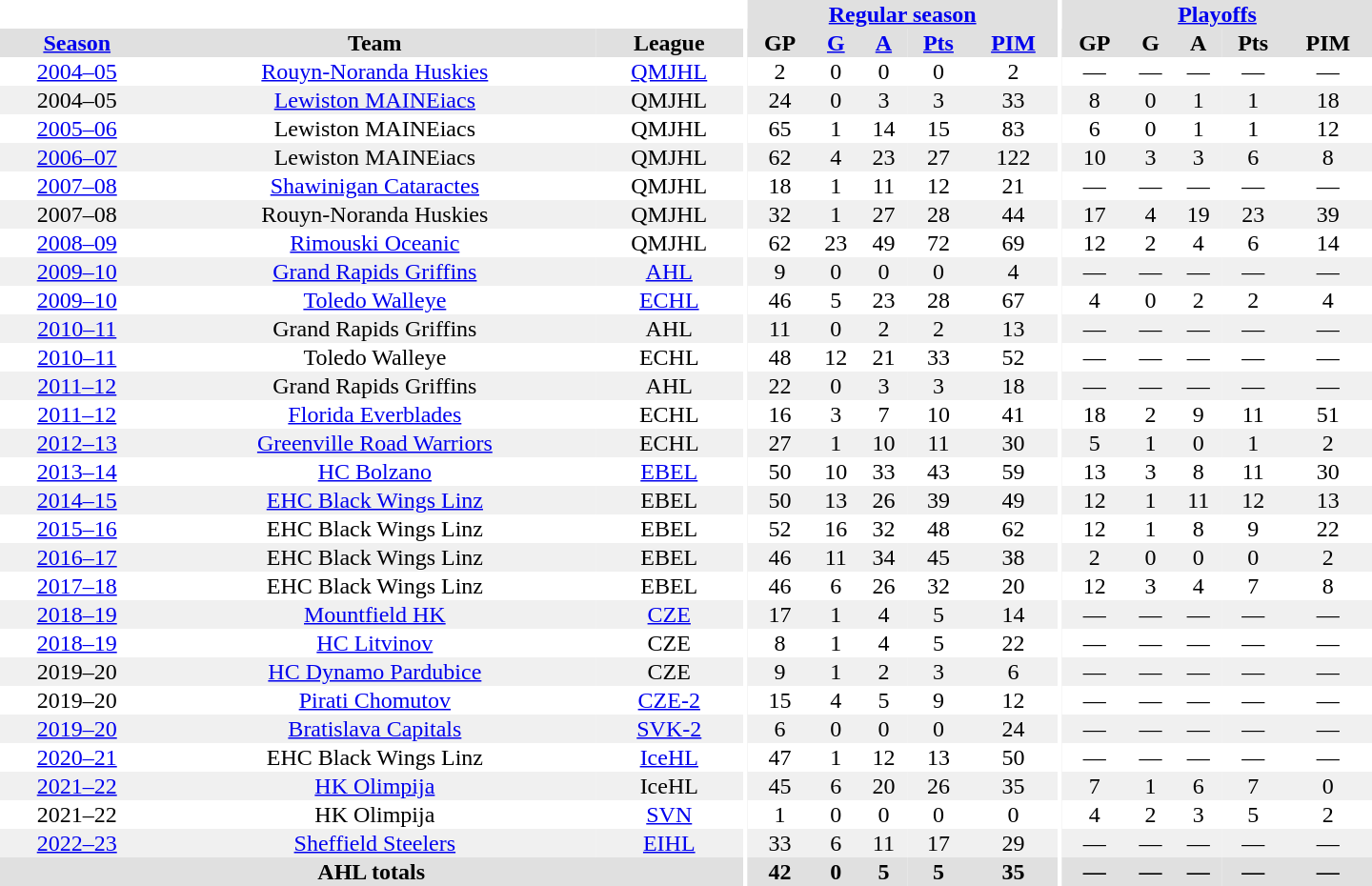<table border="0" cellpadding="1" cellspacing="0" style="text-align:center; width:60em">
<tr bgcolor="#e0e0e0">
<th colspan="3" bgcolor="#ffffff"></th>
<th rowspan="99" bgcolor="#ffffff"></th>
<th colspan="5"><a href='#'>Regular season</a></th>
<th rowspan="99" bgcolor="#ffffff"></th>
<th colspan="5"><a href='#'>Playoffs</a></th>
</tr>
<tr bgcolor="#e0e0e0">
<th><a href='#'>Season</a></th>
<th>Team</th>
<th>League</th>
<th>GP</th>
<th><a href='#'>G</a></th>
<th><a href='#'>A</a></th>
<th><a href='#'>Pts</a></th>
<th><a href='#'>PIM</a></th>
<th>GP</th>
<th>G</th>
<th>A</th>
<th>Pts</th>
<th>PIM</th>
</tr>
<tr ALIGN="center">
<td><a href='#'>2004–05</a></td>
<td><a href='#'>Rouyn-Noranda Huskies</a></td>
<td><a href='#'>QMJHL</a></td>
<td>2</td>
<td>0</td>
<td>0</td>
<td>0</td>
<td>2</td>
<td>—</td>
<td>—</td>
<td>—</td>
<td>—</td>
<td>—</td>
</tr>
<tr ALIGN="center" bgcolor="#f0f0f0">
<td>2004–05</td>
<td><a href='#'>Lewiston MAINEiacs</a></td>
<td>QMJHL</td>
<td>24</td>
<td>0</td>
<td>3</td>
<td>3</td>
<td>33</td>
<td>8</td>
<td>0</td>
<td>1</td>
<td>1</td>
<td>18</td>
</tr>
<tr ALIGN="center">
<td><a href='#'>2005–06</a></td>
<td>Lewiston MAINEiacs</td>
<td>QMJHL</td>
<td>65</td>
<td>1</td>
<td>14</td>
<td>15</td>
<td>83</td>
<td>6</td>
<td>0</td>
<td>1</td>
<td>1</td>
<td>12</td>
</tr>
<tr ALIGN="center" bgcolor="#f0f0f0">
<td><a href='#'>2006–07</a></td>
<td>Lewiston MAINEiacs</td>
<td>QMJHL</td>
<td>62</td>
<td>4</td>
<td>23</td>
<td>27</td>
<td>122</td>
<td>10</td>
<td>3</td>
<td>3</td>
<td>6</td>
<td>8</td>
</tr>
<tr ALIGN="center">
<td><a href='#'>2007–08</a></td>
<td><a href='#'>Shawinigan Cataractes</a></td>
<td>QMJHL</td>
<td>18</td>
<td>1</td>
<td>11</td>
<td>12</td>
<td>21</td>
<td>—</td>
<td>—</td>
<td>—</td>
<td>—</td>
<td>—</td>
</tr>
<tr ALIGN="center" bgcolor="#f0f0f0">
<td>2007–08</td>
<td>Rouyn-Noranda Huskies</td>
<td>QMJHL</td>
<td>32</td>
<td>1</td>
<td>27</td>
<td>28</td>
<td>44</td>
<td>17</td>
<td>4</td>
<td>19</td>
<td>23</td>
<td>39</td>
</tr>
<tr ALIGN="center">
<td><a href='#'>2008–09</a></td>
<td><a href='#'>Rimouski Oceanic</a></td>
<td>QMJHL</td>
<td>62</td>
<td>23</td>
<td>49</td>
<td>72</td>
<td>69</td>
<td>12</td>
<td>2</td>
<td>4</td>
<td>6</td>
<td>14</td>
</tr>
<tr ALIGN="center" bgcolor="#f0f0f0">
<td><a href='#'>2009–10</a></td>
<td><a href='#'>Grand Rapids Griffins</a></td>
<td><a href='#'>AHL</a></td>
<td>9</td>
<td>0</td>
<td>0</td>
<td>0</td>
<td>4</td>
<td>—</td>
<td>—</td>
<td>—</td>
<td>—</td>
<td>—</td>
</tr>
<tr ALIGN="center">
<td><a href='#'>2009–10</a></td>
<td><a href='#'>Toledo Walleye</a></td>
<td><a href='#'>ECHL</a></td>
<td>46</td>
<td>5</td>
<td>23</td>
<td>28</td>
<td>67</td>
<td>4</td>
<td>0</td>
<td>2</td>
<td>2</td>
<td>4</td>
</tr>
<tr ALIGN="center" bgcolor="#f0f0f0">
<td><a href='#'>2010–11</a></td>
<td>Grand Rapids Griffins</td>
<td>AHL</td>
<td>11</td>
<td>0</td>
<td>2</td>
<td>2</td>
<td>13</td>
<td>—</td>
<td>—</td>
<td>—</td>
<td>—</td>
<td>—</td>
</tr>
<tr ALIGN="center">
<td><a href='#'>2010–11</a></td>
<td>Toledo Walleye</td>
<td>ECHL</td>
<td>48</td>
<td>12</td>
<td>21</td>
<td>33</td>
<td>52</td>
<td>—</td>
<td>—</td>
<td>—</td>
<td>—</td>
<td>—</td>
</tr>
<tr ALIGN="center" bgcolor="#f0f0f0">
<td><a href='#'>2011–12</a></td>
<td>Grand Rapids Griffins</td>
<td>AHL</td>
<td>22</td>
<td>0</td>
<td>3</td>
<td>3</td>
<td>18</td>
<td>—</td>
<td>—</td>
<td>—</td>
<td>—</td>
<td>—</td>
</tr>
<tr ALIGN="center">
<td><a href='#'>2011–12</a></td>
<td><a href='#'>Florida Everblades</a></td>
<td>ECHL</td>
<td>16</td>
<td>3</td>
<td>7</td>
<td>10</td>
<td>41</td>
<td>18</td>
<td>2</td>
<td>9</td>
<td>11</td>
<td>51</td>
</tr>
<tr ALIGN="center" bgcolor="#f0f0f0">
<td><a href='#'>2012–13</a></td>
<td><a href='#'>Greenville Road Warriors</a></td>
<td>ECHL</td>
<td>27</td>
<td>1</td>
<td>10</td>
<td>11</td>
<td>30</td>
<td>5</td>
<td>1</td>
<td>0</td>
<td>1</td>
<td>2</td>
</tr>
<tr ALIGN="center">
<td><a href='#'>2013–14</a></td>
<td><a href='#'>HC Bolzano</a></td>
<td><a href='#'>EBEL</a></td>
<td>50</td>
<td>10</td>
<td>33</td>
<td>43</td>
<td>59</td>
<td>13</td>
<td>3</td>
<td>8</td>
<td>11</td>
<td>30</td>
</tr>
<tr ALIGN="center"  bgcolor="#f0f0f0">
<td><a href='#'>2014–15</a></td>
<td><a href='#'>EHC Black Wings Linz</a></td>
<td>EBEL</td>
<td>50</td>
<td>13</td>
<td>26</td>
<td>39</td>
<td>49</td>
<td>12</td>
<td>1</td>
<td>11</td>
<td>12</td>
<td>13</td>
</tr>
<tr ALIGN="center">
<td><a href='#'>2015–16</a></td>
<td>EHC Black Wings Linz</td>
<td>EBEL</td>
<td>52</td>
<td>16</td>
<td>32</td>
<td>48</td>
<td>62</td>
<td>12</td>
<td>1</td>
<td>8</td>
<td>9</td>
<td>22</td>
</tr>
<tr ALIGN="center"  bgcolor="#f0f0f0">
<td><a href='#'>2016–17</a></td>
<td>EHC Black Wings Linz</td>
<td>EBEL</td>
<td>46</td>
<td>11</td>
<td>34</td>
<td>45</td>
<td>38</td>
<td>2</td>
<td>0</td>
<td>0</td>
<td>0</td>
<td>2</td>
</tr>
<tr>
</tr>
<tr ALIGN="center">
<td><a href='#'>2017–18</a></td>
<td>EHC Black Wings Linz</td>
<td>EBEL</td>
<td>46</td>
<td>6</td>
<td>26</td>
<td>32</td>
<td>20</td>
<td>12</td>
<td>3</td>
<td>4</td>
<td>7</td>
<td>8</td>
</tr>
<tr>
</tr>
<tr ALIGN="center"  bgcolor="#f0f0f0">
<td><a href='#'>2018–19</a></td>
<td><a href='#'>Mountfield HK</a></td>
<td><a href='#'>CZE</a></td>
<td>17</td>
<td>1</td>
<td>4</td>
<td>5</td>
<td>14</td>
<td>—</td>
<td>—</td>
<td>—</td>
<td>—</td>
<td>—</td>
</tr>
<tr>
</tr>
<tr ALIGN="center">
<td><a href='#'>2018–19</a></td>
<td><a href='#'>HC Litvinov</a></td>
<td>CZE</td>
<td>8</td>
<td>1</td>
<td>4</td>
<td>5</td>
<td>22</td>
<td>—</td>
<td>—</td>
<td>—</td>
<td>—</td>
<td>—</td>
</tr>
<tr>
</tr>
<tr ALIGN="center"  bgcolor="#f0f0f0">
<td>2019–20</td>
<td><a href='#'>HC Dynamo Pardubice</a></td>
<td>CZE</td>
<td>9</td>
<td>1</td>
<td>2</td>
<td>3</td>
<td>6</td>
<td>—</td>
<td>—</td>
<td>—</td>
<td>—</td>
<td>—</td>
</tr>
<tr>
</tr>
<tr ALIGN="center">
<td>2019–20</td>
<td><a href='#'>Pirati Chomutov</a></td>
<td><a href='#'>CZE-2</a></td>
<td>15</td>
<td>4</td>
<td>5</td>
<td>9</td>
<td>12</td>
<td>—</td>
<td>—</td>
<td>—</td>
<td>—</td>
<td>—</td>
</tr>
<tr>
</tr>
<tr ALIGN="center"  bgcolor="#f0f0f0">
<td><a href='#'>2019–20</a></td>
<td><a href='#'>Bratislava Capitals</a></td>
<td><a href='#'>SVK-2</a></td>
<td>6</td>
<td>0</td>
<td>0</td>
<td>0</td>
<td>24</td>
<td>—</td>
<td>—</td>
<td>—</td>
<td>—</td>
<td>—</td>
</tr>
<tr>
</tr>
<tr ALIGN="center">
<td><a href='#'>2020–21</a></td>
<td>EHC Black Wings Linz</td>
<td><a href='#'>IceHL</a></td>
<td>47</td>
<td>1</td>
<td>12</td>
<td>13</td>
<td>50</td>
<td>—</td>
<td>—</td>
<td>—</td>
<td>—</td>
<td>—</td>
</tr>
<tr>
</tr>
<tr ALIGN="center"  bgcolor="#f0f0f0">
<td><a href='#'>2021–22</a></td>
<td><a href='#'>HK Olimpija</a></td>
<td>IceHL</td>
<td>45</td>
<td>6</td>
<td>20</td>
<td>26</td>
<td>35</td>
<td>7</td>
<td>1</td>
<td>6</td>
<td>7</td>
<td>0</td>
</tr>
<tr>
</tr>
<tr ALIGN="center">
<td>2021–22</td>
<td>HK Olimpija</td>
<td><a href='#'>SVN</a></td>
<td>1</td>
<td>0</td>
<td>0</td>
<td>0</td>
<td>0</td>
<td>4</td>
<td>2</td>
<td>3</td>
<td>5</td>
<td>2</td>
</tr>
<tr>
</tr>
<tr ALIGN="center"  bgcolor="#f0f0f0">
<td><a href='#'>2022–23</a></td>
<td><a href='#'>Sheffield Steelers</a></td>
<td><a href='#'>EIHL</a></td>
<td>33</td>
<td>6</td>
<td>11</td>
<td>17</td>
<td>29</td>
<td>—</td>
<td>—</td>
<td>—</td>
<td>—</td>
<td>—</td>
</tr>
<tr>
</tr>
<tr bgcolor="#e0e0e0">
<th colspan="3">AHL totals</th>
<th>42</th>
<th>0</th>
<th>5</th>
<th>5</th>
<th>35</th>
<th>—</th>
<th>—</th>
<th>—</th>
<th>—</th>
<th>—</th>
</tr>
</table>
